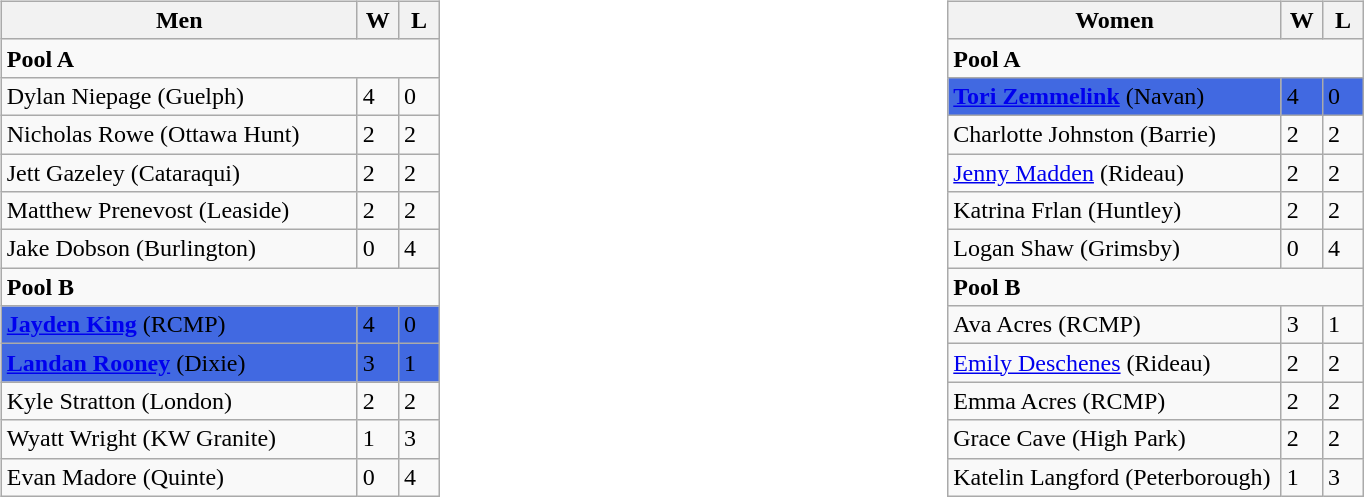<table>
<tr>
<td valign=top width=20%><br><table class=wikitable>
<tr>
<th width=230>Men</th>
<th width=20>W</th>
<th width=20>L</th>
</tr>
<tr>
<td colspan="3"><strong>Pool A</strong></td>
</tr>
<tr>
<td>Dylan Niepage (Guelph)</td>
<td>4</td>
<td>0</td>
</tr>
<tr>
<td>Nicholas Rowe (Ottawa Hunt)</td>
<td>2</td>
<td>2</td>
</tr>
<tr>
<td>Jett Gazeley (Cataraqui)</td>
<td>2</td>
<td>2</td>
</tr>
<tr>
<td>Matthew Prenevost (Leaside)</td>
<td>2</td>
<td>2</td>
</tr>
<tr>
<td>Jake Dobson (Burlington)</td>
<td>0</td>
<td>4</td>
</tr>
<tr>
<td colspan="3"><strong>Pool B</strong></td>
</tr>
<tr bgcolor=#4169E1>
<td><strong><a href='#'>Jayden King</a></strong> (RCMP)</td>
<td>4</td>
<td>0</td>
</tr>
<tr bgcolor=#4169E1>
<td><strong><a href='#'>Landan Rooney</a></strong> (Dixie)</td>
<td>3</td>
<td>1</td>
</tr>
<tr>
<td>Kyle Stratton (London)</td>
<td>2</td>
<td>2</td>
</tr>
<tr>
<td>Wyatt Wright (KW Granite)</td>
<td>1</td>
<td>3</td>
</tr>
<tr>
<td>Evan Madore (Quinte)</td>
<td>0</td>
<td>4</td>
</tr>
</table>
</td>
<td valign=top width=20%><br><table class=wikitable>
<tr>
<th width=215>Women</th>
<th width=20>W</th>
<th width=20>L</th>
</tr>
<tr>
<td colspan="3"><strong>Pool A</strong></td>
</tr>
<tr bgcolor=#4169E1>
<td><strong><a href='#'>Tori Zemmelink</a></strong> (Navan)</td>
<td>4</td>
<td>0</td>
</tr>
<tr>
<td>Charlotte Johnston (Barrie)</td>
<td>2</td>
<td>2</td>
</tr>
<tr>
<td><a href='#'>Jenny Madden</a> (Rideau)</td>
<td>2</td>
<td>2</td>
</tr>
<tr>
<td>Katrina Frlan (Huntley)</td>
<td>2</td>
<td>2</td>
</tr>
<tr>
<td>Logan Shaw (Grimsby)</td>
<td>0</td>
<td>4</td>
</tr>
<tr>
<td colspan="3"><strong>Pool B</strong></td>
</tr>
<tr>
<td>Ava Acres (RCMP)</td>
<td>3</td>
<td>1</td>
</tr>
<tr>
<td><a href='#'>Emily Deschenes</a> (Rideau)</td>
<td>2</td>
<td>2</td>
</tr>
<tr>
<td>Emma Acres (RCMP)</td>
<td>2</td>
<td>2</td>
</tr>
<tr>
<td>Grace Cave (High Park)</td>
<td>2</td>
<td>2</td>
</tr>
<tr>
<td>Katelin Langford (Peterborough)</td>
<td>1</td>
<td>3</td>
</tr>
</table>
</td>
</tr>
</table>
